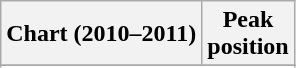<table class="wikitable sortable">
<tr>
<th>Chart (2010–2011)</th>
<th>Peak<br>position</th>
</tr>
<tr>
</tr>
<tr>
</tr>
<tr>
</tr>
</table>
